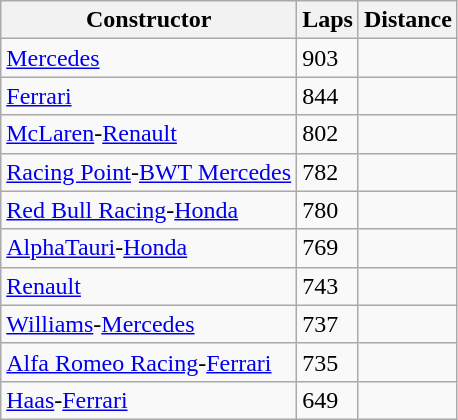<table class="wikitable">
<tr>
<th>Constructor</th>
<th>Laps</th>
<th>Distance</th>
</tr>
<tr>
<td><a href='#'>Mercedes</a></td>
<td>903</td>
<td></td>
</tr>
<tr>
<td><a href='#'>Ferrari</a></td>
<td>844</td>
<td></td>
</tr>
<tr>
<td><a href='#'>McLaren</a>-<a href='#'>Renault</a></td>
<td>802</td>
<td></td>
</tr>
<tr>
<td><a href='#'>Racing Point</a>-<a href='#'>BWT Mercedes</a></td>
<td>782</td>
<td></td>
</tr>
<tr>
<td><a href='#'>Red Bull Racing</a>-<a href='#'>Honda</a></td>
<td>780</td>
<td></td>
</tr>
<tr>
<td><a href='#'>AlphaTauri</a>-<a href='#'>Honda</a></td>
<td>769</td>
<td></td>
</tr>
<tr>
<td><a href='#'>Renault</a></td>
<td>743</td>
<td></td>
</tr>
<tr>
<td><a href='#'>Williams</a>-<a href='#'>Mercedes</a></td>
<td>737</td>
<td></td>
</tr>
<tr>
<td><a href='#'>Alfa Romeo Racing</a>-<a href='#'>Ferrari</a></td>
<td>735</td>
<td></td>
</tr>
<tr>
<td><a href='#'>Haas</a>-<a href='#'>Ferrari</a></td>
<td>649</td>
<td></td>
</tr>
</table>
